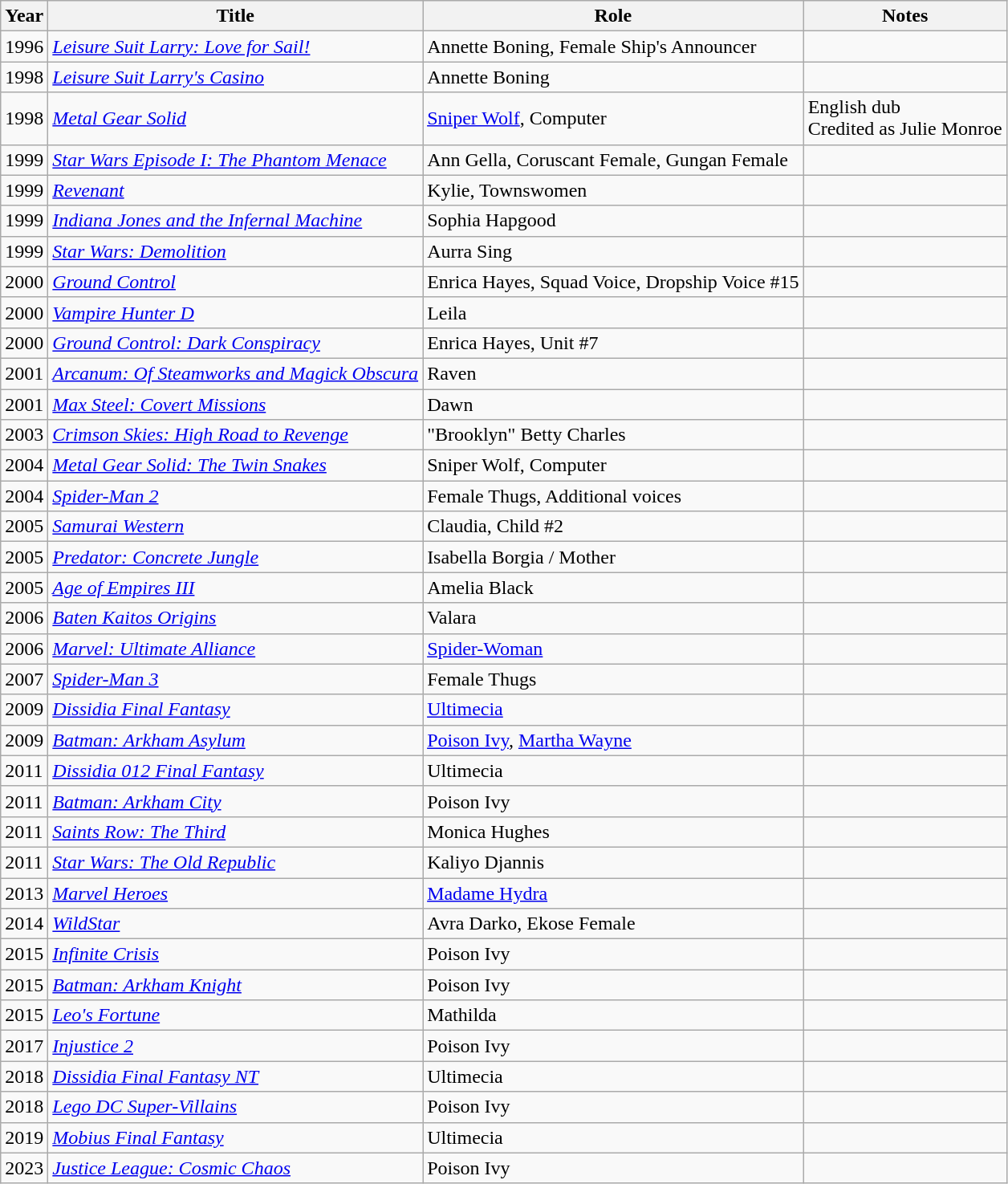<table class="wikitable sortable">
<tr>
<th>Year</th>
<th>Title</th>
<th>Role</th>
<th>Notes</th>
</tr>
<tr>
<td>1996</td>
<td><em><a href='#'>Leisure Suit Larry: Love for Sail!</a></em></td>
<td>Annette Boning, Female Ship's Announcer</td>
<td></td>
</tr>
<tr>
<td>1998</td>
<td><em><a href='#'>Leisure Suit Larry's Casino</a></em></td>
<td>Annette Boning</td>
<td></td>
</tr>
<tr>
<td>1998</td>
<td><em><a href='#'>Metal Gear Solid</a></em></td>
<td><a href='#'>Sniper Wolf</a>, Computer</td>
<td>English dub<br>Credited as Julie Monroe</td>
</tr>
<tr>
<td>1999</td>
<td><em><a href='#'>Star Wars Episode I: The Phantom Menace</a></em></td>
<td>Ann Gella, Coruscant Female, Gungan Female</td>
<td><br></td>
</tr>
<tr>
<td>1999</td>
<td><em><a href='#'>Revenant</a></em></td>
<td>Kylie, Townswomen</td>
<td></td>
</tr>
<tr>
<td>1999</td>
<td><em><a href='#'>Indiana Jones and the Infernal Machine</a></em></td>
<td>Sophia Hapgood</td>
<td></td>
</tr>
<tr>
<td>1999</td>
<td><em><a href='#'>Star Wars: Demolition</a></em></td>
<td>Aurra Sing</td>
<td></td>
</tr>
<tr>
<td>2000</td>
<td><em><a href='#'>Ground Control</a></em></td>
<td>Enrica Hayes, Squad Voice, Dropship Voice #15</td>
<td></td>
</tr>
<tr>
<td>2000</td>
<td><em><a href='#'>Vampire Hunter D</a></em></td>
<td>Leila</td>
<td></td>
</tr>
<tr>
<td>2000</td>
<td><em><a href='#'>Ground Control: Dark Conspiracy</a></em></td>
<td>Enrica Hayes, Unit #7</td>
<td></td>
</tr>
<tr>
<td>2001</td>
<td><em><a href='#'>Arcanum: Of Steamworks and Magick Obscura</a></em></td>
<td>Raven</td>
<td></td>
</tr>
<tr>
<td>2001</td>
<td><em><a href='#'>Max Steel: Covert Missions</a></em></td>
<td>Dawn</td>
<td></td>
</tr>
<tr>
<td>2003</td>
<td><em><a href='#'>Crimson Skies: High Road to Revenge</a></em></td>
<td>"Brooklyn" Betty Charles</td>
<td></td>
</tr>
<tr>
<td>2004</td>
<td><em><a href='#'>Metal Gear Solid: The Twin Snakes</a></em></td>
<td>Sniper Wolf, Computer</td>
<td></td>
</tr>
<tr>
<td>2004</td>
<td><em><a href='#'>Spider-Man 2</a></em></td>
<td>Female Thugs, Additional voices</td>
<td></td>
</tr>
<tr>
<td>2005</td>
<td><em><a href='#'>Samurai Western</a></em></td>
<td>Claudia, Child #2</td>
<td></td>
</tr>
<tr>
<td>2005</td>
<td><em><a href='#'>Predator: Concrete Jungle</a></em></td>
<td>Isabella Borgia / Mother</td>
<td></td>
</tr>
<tr>
<td>2005</td>
<td><em><a href='#'>Age of Empires III</a></em></td>
<td>Amelia Black</td>
<td></td>
</tr>
<tr>
<td>2006</td>
<td><em><a href='#'>Baten Kaitos Origins</a></em></td>
<td>Valara</td>
<td></td>
</tr>
<tr>
<td>2006</td>
<td><em><a href='#'>Marvel: Ultimate Alliance</a></em></td>
<td><a href='#'>Spider-Woman</a></td>
<td></td>
</tr>
<tr>
<td>2007</td>
<td><em><a href='#'>Spider-Man 3</a></em></td>
<td>Female Thugs</td>
<td></td>
</tr>
<tr>
<td>2009</td>
<td><em><a href='#'>Dissidia Final Fantasy</a></em></td>
<td><a href='#'>Ultimecia</a></td>
<td></td>
</tr>
<tr>
<td>2009</td>
<td><em><a href='#'>Batman: Arkham Asylum</a></em></td>
<td><a href='#'>Poison Ivy</a>, <a href='#'>Martha Wayne</a></td>
<td></td>
</tr>
<tr>
<td>2011</td>
<td><em><a href='#'>Dissidia 012 Final Fantasy</a></em></td>
<td>Ultimecia</td>
<td></td>
</tr>
<tr>
<td>2011</td>
<td><em><a href='#'>Batman: Arkham City</a></em></td>
<td>Poison Ivy</td>
<td></td>
</tr>
<tr>
<td>2011</td>
<td><em><a href='#'>Saints Row: The Third</a></em></td>
<td>Monica Hughes</td>
<td></td>
</tr>
<tr>
<td>2011</td>
<td><em><a href='#'>Star Wars: The Old Republic</a></em></td>
<td>Kaliyo Djannis</td>
<td></td>
</tr>
<tr>
<td>2013</td>
<td><em><a href='#'>Marvel Heroes</a></em></td>
<td><a href='#'>Madame Hydra</a></td>
<td></td>
</tr>
<tr>
<td>2014</td>
<td><em><a href='#'>WildStar</a></em></td>
<td>Avra Darko, Ekose Female</td>
<td></td>
</tr>
<tr>
<td>2015</td>
<td><em><a href='#'>Infinite Crisis</a></em></td>
<td>Poison Ivy</td>
<td></td>
</tr>
<tr>
<td>2015</td>
<td><em><a href='#'>Batman: Arkham Knight</a></em></td>
<td>Poison Ivy</td>
<td></td>
</tr>
<tr>
<td>2015</td>
<td><em><a href='#'>Leo's Fortune</a></em></td>
<td>Mathilda</td>
<td></td>
</tr>
<tr>
<td>2017</td>
<td><em><a href='#'>Injustice 2</a></em></td>
<td>Poison Ivy</td>
<td></td>
</tr>
<tr>
<td>2018</td>
<td><em><a href='#'>Dissidia Final Fantasy NT</a></em></td>
<td>Ultimecia</td>
<td></td>
</tr>
<tr>
<td>2018</td>
<td><em><a href='#'>Lego DC Super-Villains</a></em></td>
<td>Poison Ivy</td>
<td></td>
</tr>
<tr>
<td>2019</td>
<td><em><a href='#'>Mobius Final Fantasy</a></em></td>
<td>Ultimecia</td>
<td></td>
</tr>
<tr>
<td>2023</td>
<td><em><a href='#'>Justice League: Cosmic Chaos</a></em></td>
<td>Poison Ivy</td>
<td></td>
</tr>
</table>
